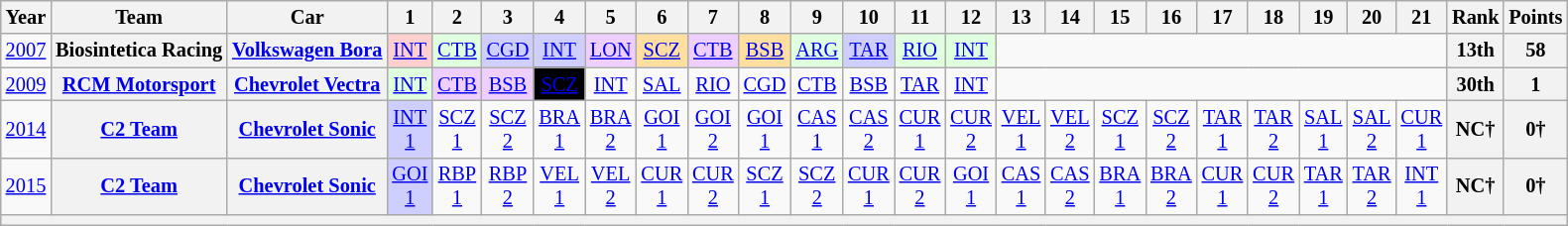<table class="wikitable" style="text-align:center; font-size:85%">
<tr>
<th>Year</th>
<th>Team</th>
<th>Car</th>
<th>1</th>
<th>2</th>
<th>3</th>
<th>4</th>
<th>5</th>
<th>6</th>
<th>7</th>
<th>8</th>
<th>9</th>
<th>10</th>
<th>11</th>
<th>12</th>
<th>13</th>
<th>14</th>
<th>15</th>
<th>16</th>
<th>17</th>
<th>18</th>
<th>19</th>
<th>20</th>
<th>21</th>
<th>Rank</th>
<th>Points</th>
</tr>
<tr>
<td><a href='#'>2007</a></td>
<th nowrap>Biosintetica Racing</th>
<th nowrap><a href='#'>Volkswagen Bora</a></th>
<td style="background:#ffcfcf;"><a href='#'>INT</a><br></td>
<td style="background:#dfffdf;"><a href='#'>CTB</a><br></td>
<td style="background:#cfcfff;"><a href='#'>CGD</a><br></td>
<td style="background:#cfcfff;"><a href='#'>INT</a><br></td>
<td style="background:#efcfff;"><a href='#'>LON</a><br></td>
<td style="background:#ffdf9f;"><a href='#'>SCZ</a><br></td>
<td style="background:#efcfff;"><a href='#'>CTB</a><br></td>
<td style="background:#ffdf9f;"><a href='#'>BSB</a><br></td>
<td style="background:#dfffdf;"><a href='#'>ARG</a><br></td>
<td style="background:#cfcfff;"><a href='#'>TAR</a><br></td>
<td style="background:#dfffdf;"><a href='#'>RIO</a><br></td>
<td style="background:#dfffdf;"><a href='#'>INT</a><br></td>
<td colspan=9></td>
<th>13th</th>
<th>58</th>
</tr>
<tr>
<td><a href='#'>2009</a></td>
<th nowrap><a href='#'>RCM Motorsport</a></th>
<th nowrap><a href='#'>Chevrolet Vectra</a></th>
<td style="background:#dfffdf;"><a href='#'>INT</a><br></td>
<td style="background:#efcfff;"><a href='#'>CTB</a><br></td>
<td style="background:#efcfff;"><a href='#'>BSB</a><br></td>
<td style="background:#000000; color:white"><a href='#'><span>SCZ</span></a><br></td>
<td><a href='#'>INT</a></td>
<td><a href='#'>SAL</a></td>
<td><a href='#'>RIO</a></td>
<td><a href='#'>CGD</a></td>
<td><a href='#'>CTB</a></td>
<td><a href='#'>BSB</a></td>
<td><a href='#'>TAR</a></td>
<td><a href='#'>INT</a></td>
<td colspan=9></td>
<th>30th</th>
<th>1</th>
</tr>
<tr>
<td><a href='#'>2014</a></td>
<th nowrap><a href='#'>C2 Team</a></th>
<th nowrap><a href='#'>Chevrolet Sonic</a></th>
<td style="background:#CFCFFF;"><a href='#'>INT<br>1</a><br></td>
<td><a href='#'>SCZ<br>1</a></td>
<td><a href='#'>SCZ<br>2</a></td>
<td><a href='#'>BRA<br>1</a></td>
<td><a href='#'>BRA<br>2</a></td>
<td><a href='#'>GOI<br>1</a></td>
<td><a href='#'>GOI<br>2</a></td>
<td><a href='#'>GOI<br>1</a></td>
<td><a href='#'>CAS<br>1</a></td>
<td><a href='#'>CAS<br>2</a></td>
<td><a href='#'>CUR<br>1</a></td>
<td><a href='#'>CUR<br>2</a></td>
<td><a href='#'>VEL<br>1</a></td>
<td><a href='#'>VEL<br>2</a></td>
<td><a href='#'>SCZ<br>1</a></td>
<td><a href='#'>SCZ<br>2</a></td>
<td><a href='#'>TAR<br>1</a></td>
<td><a href='#'>TAR<br>2</a></td>
<td><a href='#'>SAL<br>1</a></td>
<td><a href='#'>SAL<br>2</a></td>
<td><a href='#'>CUR<br>1</a></td>
<th>NC†</th>
<th>0†</th>
</tr>
<tr>
<td><a href='#'>2015</a></td>
<th nowrap><a href='#'>C2 Team</a></th>
<th nowrap><a href='#'>Chevrolet Sonic</a></th>
<td style="background:#CFCFFF;"><a href='#'>GOI<br>1</a><br></td>
<td><a href='#'>RBP<br>1</a></td>
<td><a href='#'>RBP<br>2</a></td>
<td><a href='#'>VEL<br>1</a></td>
<td><a href='#'>VEL<br>2</a></td>
<td><a href='#'>CUR<br>1</a></td>
<td><a href='#'>CUR<br>2</a></td>
<td><a href='#'>SCZ<br>1</a></td>
<td><a href='#'>SCZ<br>2</a></td>
<td><a href='#'>CUR<br>1</a></td>
<td><a href='#'>CUR<br>2</a></td>
<td><a href='#'>GOI<br>1</a></td>
<td><a href='#'>CAS<br>1</a></td>
<td><a href='#'>CAS<br>2</a></td>
<td><a href='#'>BRA<br>1</a></td>
<td><a href='#'>BRA<br>2</a></td>
<td><a href='#'>CUR<br>1</a></td>
<td><a href='#'>CUR<br>2</a></td>
<td><a href='#'>TAR<br>1</a></td>
<td><a href='#'>TAR<br>2</a></td>
<td><a href='#'>INT<br>1</a></td>
<th>NC†</th>
<th>0†</th>
</tr>
<tr>
<th colspan="26"></th>
</tr>
</table>
